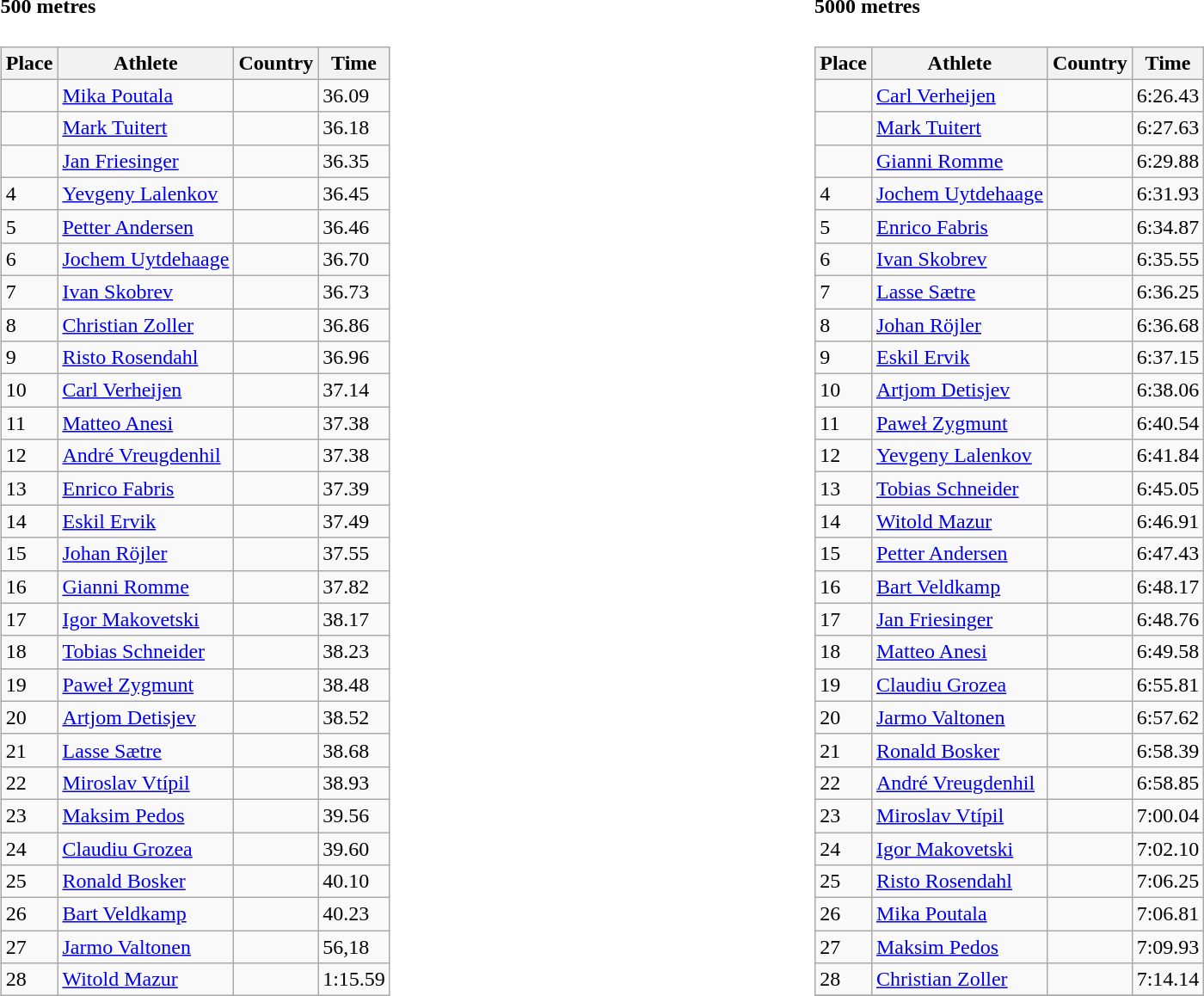<table width=100%>
<tr>
<td width=50% align=left valign=top><br><h4>500 metres</h4><table class="wikitable sortable" border="1">
<tr>
<th Scope=”col”>Place</th>
<th Scope=”col”>Athlete</th>
<th Scope=”col”>Country</th>
<th Scope=”col”>Time</th>
</tr>
<tr>
<td></td>
<td><a href='#'>Mika Poutala</a></td>
<td></td>
<td>36.09</td>
</tr>
<tr>
<td></td>
<td><a href='#'>Mark Tuitert</a></td>
<td></td>
<td>36.18</td>
</tr>
<tr>
<td></td>
<td><a href='#'>Jan Friesinger</a></td>
<td></td>
<td>36.35</td>
</tr>
<tr>
<td>4</td>
<td><a href='#'>Yevgeny Lalenkov</a></td>
<td></td>
<td>36.45</td>
</tr>
<tr>
<td>5</td>
<td><a href='#'>Petter Andersen</a></td>
<td></td>
<td>36.46</td>
</tr>
<tr>
<td>6</td>
<td><a href='#'>Jochem Uytdehaage</a></td>
<td></td>
<td>36.70</td>
</tr>
<tr>
<td>7</td>
<td><a href='#'>Ivan Skobrev</a></td>
<td></td>
<td>36.73</td>
</tr>
<tr>
<td>8</td>
<td><a href='#'>Christian Zoller</a></td>
<td></td>
<td>36.86</td>
</tr>
<tr>
<td>9</td>
<td><a href='#'>Risto Rosendahl</a></td>
<td></td>
<td>36.96</td>
</tr>
<tr>
<td>10</td>
<td><a href='#'>Carl Verheijen</a></td>
<td></td>
<td>37.14</td>
</tr>
<tr>
<td>11</td>
<td><a href='#'>Matteo Anesi</a></td>
<td></td>
<td>37.38</td>
</tr>
<tr>
<td>12</td>
<td><a href='#'>André Vreugdenhil</a></td>
<td></td>
<td>37.38</td>
</tr>
<tr>
<td>13</td>
<td><a href='#'>Enrico Fabris</a></td>
<td></td>
<td>37.39</td>
</tr>
<tr>
<td>14</td>
<td><a href='#'>Eskil Ervik</a></td>
<td></td>
<td>37.49</td>
</tr>
<tr>
<td>15</td>
<td><a href='#'>Johan Röjler</a></td>
<td></td>
<td>37.55</td>
</tr>
<tr>
<td>16</td>
<td><a href='#'>Gianni Romme</a></td>
<td></td>
<td>37.82</td>
</tr>
<tr>
<td>17</td>
<td><a href='#'>Igor Makovetski</a></td>
<td></td>
<td>38.17</td>
</tr>
<tr>
<td>18</td>
<td><a href='#'>Tobias Schneider</a></td>
<td></td>
<td>38.23</td>
</tr>
<tr>
<td>19</td>
<td><a href='#'>Paweł Zygmunt</a></td>
<td></td>
<td>38.48</td>
</tr>
<tr>
<td>20</td>
<td><a href='#'>Artjom Detisjev</a></td>
<td></td>
<td>38.52</td>
</tr>
<tr>
<td>21</td>
<td><a href='#'>Lasse Sætre</a></td>
<td></td>
<td>38.68</td>
</tr>
<tr>
<td>22</td>
<td><a href='#'>Miroslav Vtípil</a></td>
<td></td>
<td>38.93</td>
</tr>
<tr>
<td>23</td>
<td><a href='#'>Maksim Pedos</a></td>
<td></td>
<td>39.56</td>
</tr>
<tr>
<td>24</td>
<td><a href='#'>Claudiu Grozea</a></td>
<td></td>
<td>39.60</td>
</tr>
<tr>
<td>25</td>
<td><a href='#'>Ronald Bosker</a></td>
<td></td>
<td>40.10</td>
</tr>
<tr>
<td>26</td>
<td><a href='#'>Bart Veldkamp</a></td>
<td></td>
<td>40.23</td>
</tr>
<tr>
<td>27</td>
<td><a href='#'>Jarmo Valtonen</a></td>
<td></td>
<td>56,18</td>
</tr>
<tr>
<td>28</td>
<td><a href='#'>Witold Mazur</a></td>
<td></td>
<td>1:15.59</td>
</tr>
</table>
</td>
<td width=50% align=left valign=top><br><h4>5000 metres</h4><table class="wikitable sortable" border="1">
<tr>
<th Scope=”col”>Place</th>
<th Scope=”col”>Athlete</th>
<th Scope=”col”>Country</th>
<th Scope=”col”>Time</th>
</tr>
<tr>
<td></td>
<td><a href='#'>Carl Verheijen</a></td>
<td></td>
<td>6:26.43</td>
</tr>
<tr>
<td></td>
<td><a href='#'>Mark Tuitert</a></td>
<td></td>
<td>6:27.63</td>
</tr>
<tr>
<td></td>
<td><a href='#'>Gianni Romme</a></td>
<td></td>
<td>6:29.88</td>
</tr>
<tr>
<td>4</td>
<td><a href='#'>Jochem Uytdehaage</a></td>
<td></td>
<td>6:31.93</td>
</tr>
<tr>
<td>5</td>
<td><a href='#'>Enrico Fabris</a></td>
<td></td>
<td>6:34.87</td>
</tr>
<tr>
<td>6</td>
<td><a href='#'>Ivan Skobrev</a></td>
<td></td>
<td>6:35.55</td>
</tr>
<tr>
<td>7</td>
<td><a href='#'>Lasse Sætre</a></td>
<td></td>
<td>6:36.25</td>
</tr>
<tr>
<td>8</td>
<td><a href='#'>Johan Röjler</a></td>
<td></td>
<td>6:36.68</td>
</tr>
<tr>
<td>9</td>
<td><a href='#'>Eskil Ervik</a></td>
<td></td>
<td>6:37.15</td>
</tr>
<tr>
<td>10</td>
<td><a href='#'>Artjom Detisjev</a></td>
<td></td>
<td>6:38.06</td>
</tr>
<tr>
<td>11</td>
<td><a href='#'>Paweł Zygmunt</a></td>
<td></td>
<td>6:40.54</td>
</tr>
<tr>
<td>12</td>
<td><a href='#'>Yevgeny Lalenkov</a></td>
<td></td>
<td>6:41.84</td>
</tr>
<tr>
<td>13</td>
<td><a href='#'>Tobias Schneider</a></td>
<td></td>
<td>6:45.05</td>
</tr>
<tr>
<td>14</td>
<td><a href='#'>Witold Mazur</a></td>
<td></td>
<td>6:46.91</td>
</tr>
<tr>
<td>15</td>
<td><a href='#'>Petter Andersen</a></td>
<td></td>
<td>6:47.43</td>
</tr>
<tr>
<td>16</td>
<td><a href='#'>Bart Veldkamp</a></td>
<td></td>
<td>6:48.17</td>
</tr>
<tr>
<td>17</td>
<td><a href='#'>Jan Friesinger</a></td>
<td></td>
<td>6:48.76</td>
</tr>
<tr>
<td>18</td>
<td><a href='#'>Matteo Anesi</a></td>
<td></td>
<td>6:49.58</td>
</tr>
<tr>
<td>19</td>
<td><a href='#'>Claudiu Grozea</a></td>
<td></td>
<td>6:55.81</td>
</tr>
<tr>
<td>20</td>
<td><a href='#'>Jarmo Valtonen</a></td>
<td></td>
<td>6:57.62</td>
</tr>
<tr>
<td>21</td>
<td><a href='#'>Ronald Bosker</a></td>
<td></td>
<td>6:58.39</td>
</tr>
<tr>
<td>22</td>
<td><a href='#'>André Vreugdenhil</a></td>
<td></td>
<td>6:58.85</td>
</tr>
<tr>
<td>23</td>
<td><a href='#'>Miroslav Vtípil</a></td>
<td></td>
<td>7:00.04</td>
</tr>
<tr>
<td>24</td>
<td><a href='#'>Igor Makovetski</a></td>
<td></td>
<td>7:02.10</td>
</tr>
<tr>
<td>25</td>
<td><a href='#'>Risto Rosendahl</a></td>
<td></td>
<td>7:06.25</td>
</tr>
<tr>
<td>26</td>
<td><a href='#'>Mika Poutala</a></td>
<td></td>
<td>7:06.81</td>
</tr>
<tr>
<td>27</td>
<td><a href='#'>Maksim Pedos</a></td>
<td></td>
<td>7:09.93</td>
</tr>
<tr>
<td>28</td>
<td><a href='#'>Christian Zoller</a></td>
<td></td>
<td>7:14.14</td>
</tr>
<tr>
</tr>
</table>
</td>
</tr>
</table>
